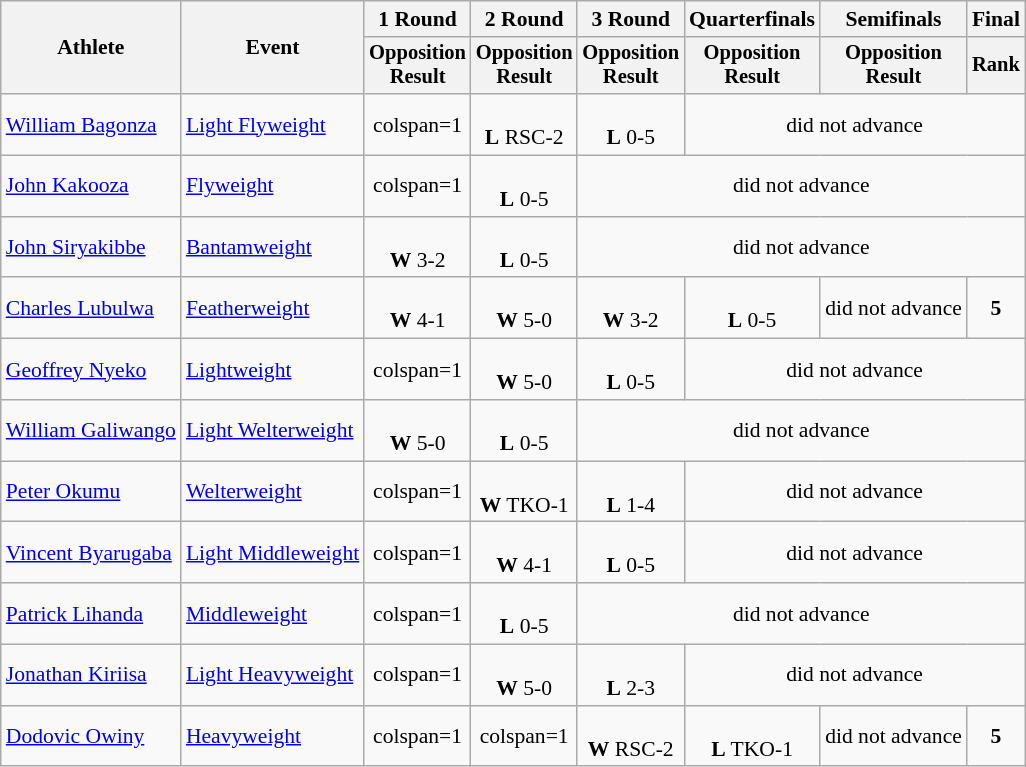<table class="wikitable" style="font-size:90%">
<tr>
<th rowspan="2">Athlete</th>
<th rowspan="2">Event</th>
<th>1 Round</th>
<th>2 Round</th>
<th>3 Round</th>
<th>Quarterfinals</th>
<th>Semifinals</th>
<th colspan=2>Final</th>
</tr>
<tr style="font-size:95%">
<th>Opposition<br>Result</th>
<th>Opposition<br>Result</th>
<th>Opposition<br>Result</th>
<th>Opposition<br>Result</th>
<th>Opposition<br>Result</th>
<th colspan=2>Rank</th>
</tr>
<tr align=center>
<td align=left><a href='#'>William Bagonza</a></td>
<td align=left><a href='#'>Light Flyweight</a></td>
<td>colspan=1 </td>
<td><br><strong>L</strong> RSC-2</td>
<td><br><strong>L</strong> 0-5</td>
<td colspan=5>did not advance</td>
</tr>
<tr align=center>
<td align=left><a href='#'>John Kakooza</a></td>
<td align=left><a href='#'>Flyweight</a></td>
<td>colspan=1 </td>
<td><br><strong>L</strong> 0-5</td>
<td colspan=5>did not advance</td>
</tr>
<tr align=center>
<td align=left><a href='#'>John Siryakibbe</a></td>
<td align=left><a href='#'>Bantamweight</a></td>
<td><br><strong>W</strong> 3-2</td>
<td><br><strong>L</strong> 0-5</td>
<td colspan=5>did not advance</td>
</tr>
<tr align=center>
<td align=left><a href='#'>Charles Lubulwa</a></td>
<td align=left><a href='#'>Featherweight</a></td>
<td><br><strong>W</strong> 4-1</td>
<td><br><strong>W</strong> 5-0</td>
<td><br><strong>W</strong> 3-2</td>
<td><br><strong>L</strong> 0-5</td>
<td colspan=2>did not advance</td>
<td><strong>5</strong></td>
</tr>
<tr align=center>
<td align=left><a href='#'>Geoffrey Nyeko</a></td>
<td align=left><a href='#'>Lightweight</a></td>
<td>colspan=1 </td>
<td><br><strong>W</strong> 5-0</td>
<td><br><strong>L</strong> 0-5</td>
<td colspan=5>did not advance</td>
</tr>
<tr align=center>
<td align=left><a href='#'>William Galiwango</a></td>
<td align=left><a href='#'>Light Welterweight</a></td>
<td><br><strong>W</strong> 5-0</td>
<td><br><strong>L</strong> 0-5</td>
<td colspan=6>did not advance</td>
</tr>
<tr align=center>
<td align=left><a href='#'>Peter Okumu</a></td>
<td align=left><a href='#'>Welterweight</a></td>
<td>colspan=1 </td>
<td><br><strong>W</strong> TKO-1</td>
<td><br><strong>L</strong> 1-4</td>
<td colspan=6>did not advance</td>
</tr>
<tr align=center>
<td align=left><a href='#'>Vincent Byarugaba</a></td>
<td align=left><a href='#'>Light Middleweight</a></td>
<td>colspan=1 </td>
<td><br><strong>W</strong> 4-1</td>
<td><br><strong>L</strong> 0-5</td>
<td colspan=5>did not advance</td>
</tr>
<tr align=center>
<td align=left><a href='#'>Patrick Lihanda</a></td>
<td align=left><a href='#'>Middleweight</a></td>
<td>colspan=1 </td>
<td><br><strong>L</strong> 0-5</td>
<td colspan=5>did not advance</td>
</tr>
<tr align=center>
<td align=left><a href='#'>Jonathan Kiriisa</a></td>
<td align=left><a href='#'>Light Heavyweight</a></td>
<td>colspan=1 </td>
<td><br><strong>W</strong> 5-0</td>
<td><br><strong>L</strong> 2-3</td>
<td colspan=5>did not advance</td>
</tr>
<tr align=center>
<td align=left><a href='#'>Dodovic Owiny</a></td>
<td align=left><a href='#'>Heavyweight</a></td>
<td>colspan=1 </td>
<td>colspan=1 </td>
<td><br><strong>W</strong> RSC-2</td>
<td><br><strong>L</strong> TKO-1</td>
<td colspan=2>did not advance</td>
<td><strong>5</strong></td>
</tr>
</table>
